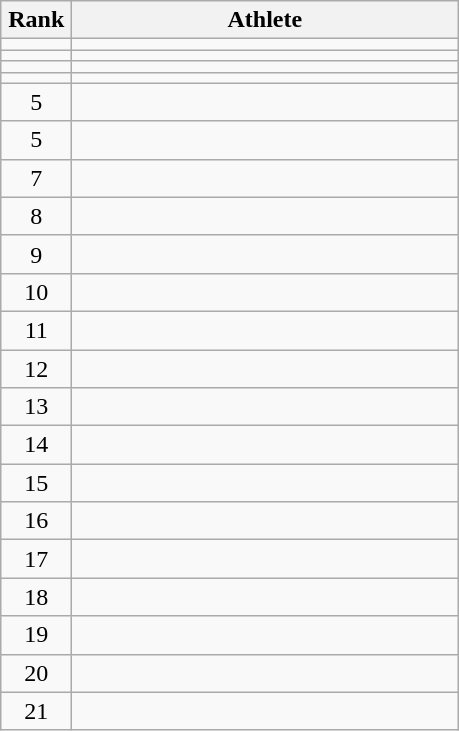<table class="wikitable" style="text-align: center;">
<tr>
<th width=40>Rank</th>
<th width=250>Athlete</th>
</tr>
<tr>
<td></td>
<td align="left"></td>
</tr>
<tr>
<td></td>
<td align="left"></td>
</tr>
<tr>
<td></td>
<td align="left"></td>
</tr>
<tr>
<td></td>
<td align="left"></td>
</tr>
<tr>
<td>5</td>
<td align="left"></td>
</tr>
<tr>
<td>5</td>
<td align="left"></td>
</tr>
<tr>
<td>7</td>
<td align="left"></td>
</tr>
<tr>
<td>8</td>
<td align="left"></td>
</tr>
<tr>
<td>9</td>
<td align="left"></td>
</tr>
<tr>
<td>10</td>
<td align="left"></td>
</tr>
<tr>
<td>11</td>
<td align="left"></td>
</tr>
<tr>
<td>12</td>
<td align="left"></td>
</tr>
<tr>
<td>13</td>
<td align="left"></td>
</tr>
<tr>
<td>14</td>
<td align="left"></td>
</tr>
<tr>
<td>15</td>
<td align="left"></td>
</tr>
<tr>
<td>16</td>
<td align="left"></td>
</tr>
<tr>
<td>17</td>
<td align="left"></td>
</tr>
<tr>
<td>18</td>
<td align="left"></td>
</tr>
<tr>
<td>19</td>
<td align="left"></td>
</tr>
<tr>
<td>20</td>
<td align="left"></td>
</tr>
<tr>
<td>21</td>
<td align="left"></td>
</tr>
</table>
